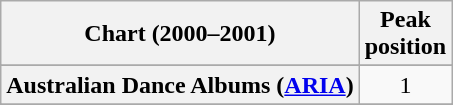<table class="wikitable sortable plainrowheaders" style="text-align:center">
<tr>
<th scope="col">Chart (2000–2001)</th>
<th scope="col">Peak<br>position</th>
</tr>
<tr>
</tr>
<tr>
<th scope="row">Australian Dance Albums (<a href='#'>ARIA</a>)</th>
<td>1</td>
</tr>
<tr>
</tr>
<tr>
</tr>
<tr>
</tr>
</table>
